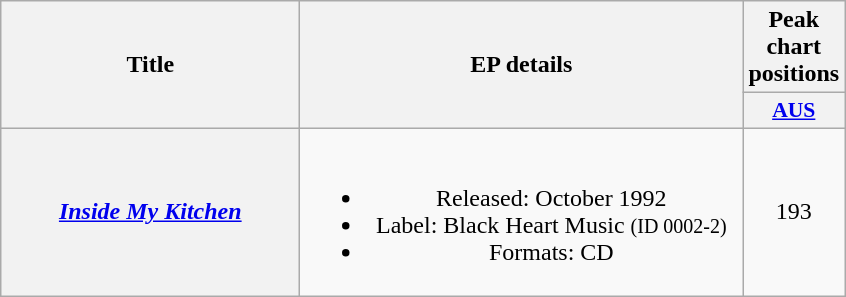<table class="wikitable plainrowheaders" style="text-align:center;">
<tr>
<th scope="col" rowspan="2" style="width:12em;">Title</th>
<th scope="col" rowspan="2" style="width:18em;">EP details</th>
<th scope="col" colspan="1">Peak chart positions</th>
</tr>
<tr>
<th scope="col" style="width:3em;font-size:90%;"><a href='#'>AUS</a><br></th>
</tr>
<tr>
<th scope="row"><em><a href='#'>Inside My Kitchen</a></em></th>
<td><br><ul><li>Released: October 1992</li><li>Label: Black Heart Music <small>(ID 0002-2)</small></li><li>Formats: CD</li></ul></td>
<td>193</td>
</tr>
</table>
